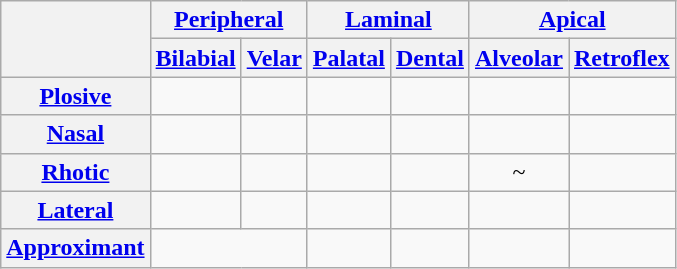<table class="wikitable" style="text-align: center;">
<tr>
<th rowspan=2></th>
<th colspan=2><a href='#'>Peripheral</a></th>
<th colspan=2><a href='#'>Laminal</a></th>
<th colspan=2><a href='#'>Apical</a></th>
</tr>
<tr>
<th><a href='#'>Bilabial</a></th>
<th><a href='#'>Velar</a></th>
<th><a href='#'>Palatal</a></th>
<th><a href='#'>Dental</a></th>
<th><a href='#'>Alveolar</a></th>
<th><a href='#'>Retroflex</a></th>
</tr>
<tr>
<th><a href='#'>Plosive</a></th>
<td></td>
<td></td>
<td></td>
<td></td>
<td></td>
<td></td>
</tr>
<tr>
<th><a href='#'>Nasal</a></th>
<td></td>
<td></td>
<td></td>
<td></td>
<td></td>
<td></td>
</tr>
<tr>
<th><a href='#'>Rhotic</a></th>
<td></td>
<td></td>
<td></td>
<td></td>
<td> ~ </td>
<td></td>
</tr>
<tr>
<th><a href='#'>Lateral</a></th>
<td></td>
<td></td>
<td></td>
<td></td>
<td></td>
<td></td>
</tr>
<tr>
<th><a href='#'>Approximant</a></th>
<td colspan=2></td>
<td></td>
<td></td>
<td></td>
<td></td>
</tr>
</table>
